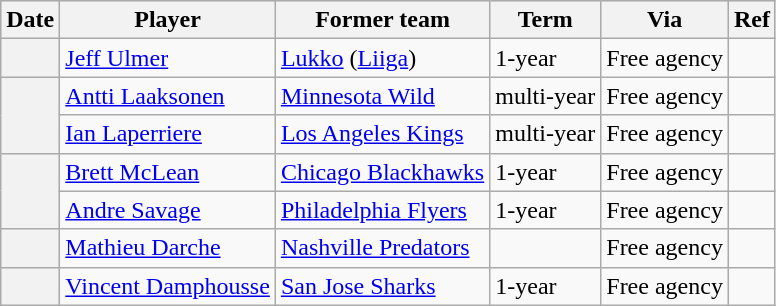<table class="wikitable plainrowheaders">
<tr style="background:#ddd; text-align:center;">
<th>Date</th>
<th>Player</th>
<th>Former team</th>
<th>Term</th>
<th>Via</th>
<th>Ref</th>
</tr>
<tr>
<th scope="row"></th>
<td><a href='#'>Jeff Ulmer</a></td>
<td><a href='#'>Lukko</a> (<a href='#'>Liiga</a>)</td>
<td>1-year</td>
<td>Free agency</td>
<td></td>
</tr>
<tr>
<th scope="row" rowspan=2></th>
<td><a href='#'>Antti Laaksonen</a></td>
<td><a href='#'>Minnesota Wild</a></td>
<td>multi-year</td>
<td>Free agency</td>
<td></td>
</tr>
<tr>
<td><a href='#'>Ian Laperriere</a></td>
<td><a href='#'>Los Angeles Kings</a></td>
<td>multi-year</td>
<td>Free agency</td>
<td></td>
</tr>
<tr>
<th scope="row" rowspan=2></th>
<td><a href='#'>Brett McLean</a></td>
<td><a href='#'>Chicago Blackhawks</a></td>
<td>1-year</td>
<td>Free agency</td>
<td></td>
</tr>
<tr>
<td><a href='#'>Andre Savage</a></td>
<td><a href='#'>Philadelphia Flyers</a></td>
<td>1-year</td>
<td>Free agency</td>
<td></td>
</tr>
<tr>
<th scope="row"></th>
<td><a href='#'>Mathieu Darche</a></td>
<td><a href='#'>Nashville Predators</a></td>
<td></td>
<td>Free agency</td>
<td></td>
</tr>
<tr>
<th scope="row"></th>
<td><a href='#'>Vincent Damphousse</a></td>
<td><a href='#'>San Jose Sharks</a></td>
<td>1-year</td>
<td>Free agency</td>
<td></td>
</tr>
</table>
